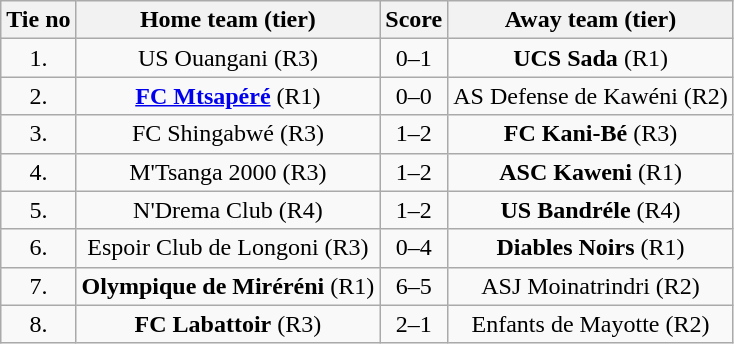<table class="wikitable" style="text-align: center">
<tr>
<th>Tie no</th>
<th>Home team (tier)</th>
<th>Score</th>
<th>Away team (tier)</th>
</tr>
<tr>
<td>1.</td>
<td> US Ouangani (R3)</td>
<td>0–1</td>
<td><strong>UCS Sada</strong> (R1) </td>
</tr>
<tr>
<td>2.</td>
<td> <strong><a href='#'>FC Mtsapéré</a></strong> (R1)</td>
<td>0–0 </td>
<td>AS Defense de Kawéni (R2) </td>
</tr>
<tr>
<td>3.</td>
<td> FC Shingabwé (R3)</td>
<td>1–2</td>
<td><strong>FC Kani-Bé</strong> (R3) </td>
</tr>
<tr>
<td>4.</td>
<td> M'Tsanga 2000 (R3)</td>
<td>1–2</td>
<td><strong>ASC Kaweni</strong> (R1) </td>
</tr>
<tr>
<td>5.</td>
<td> N'Drema Club (R4)</td>
<td>1–2</td>
<td><strong>US Bandréle</strong> (R4) </td>
</tr>
<tr>
<td>6.</td>
<td> Espoir Club de Longoni (R3)</td>
<td>0–4</td>
<td><strong>Diables Noirs</strong> (R1) </td>
</tr>
<tr>
<td>7.</td>
<td> <strong>Olympique de Miréréni</strong> (R1)</td>
<td>6–5 </td>
<td>ASJ Moinatrindri (R2) </td>
</tr>
<tr>
<td>8.</td>
<td> <strong>FC Labattoir</strong> (R3)</td>
<td>2–1</td>
<td>Enfants de Mayotte (R2) </td>
</tr>
</table>
